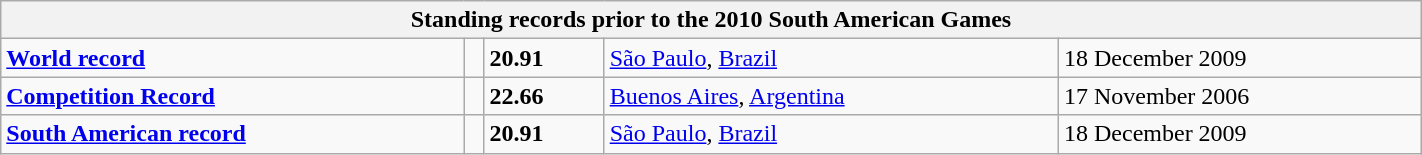<table class="wikitable" width=75%>
<tr>
<th colspan="5">Standing records prior to the 2010 South American Games</th>
</tr>
<tr>
<td><strong><a href='#'>World record</a></strong></td>
<td></td>
<td><strong>20.91</strong></td>
<td><a href='#'>São Paulo</a>, <a href='#'>Brazil</a></td>
<td>18 December 2009</td>
</tr>
<tr>
<td><strong><a href='#'>Competition Record</a></strong></td>
<td></td>
<td><strong>22.66</strong></td>
<td><a href='#'>Buenos Aires</a>, <a href='#'>Argentina</a></td>
<td>17 November 2006</td>
</tr>
<tr>
<td><strong><a href='#'>South American record</a></strong></td>
<td></td>
<td><strong>20.91</strong></td>
<td><a href='#'>São Paulo</a>, <a href='#'>Brazil</a></td>
<td>18 December 2009</td>
</tr>
</table>
